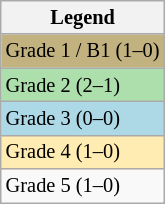<table class="wikitable" style="font-size:85%;">
<tr>
<th>Legend</th>
</tr>
<tr bgcolor="C2B280">
<td>Grade 1 / B1 (1–0)</td>
</tr>
<tr bgcolor="ADDFAD">
<td>Grade 2 (2–1)</td>
</tr>
<tr bgcolor="lightblue">
<td>Grade 3 (0–0)</td>
</tr>
<tr bgcolor="ffecb2">
<td>Grade 4 (1–0)</td>
</tr>
<tr>
<td>Grade 5 (1–0)</td>
</tr>
</table>
